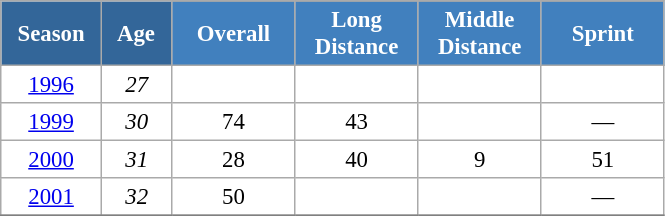<table class="wikitable" style="font-size:95%; text-align:center; border:grey solid 1px; border-collapse:collapse; background:#ffffff;">
<tr>
<th style="background-color:#369; color:white; width:60px;" rowspan="2"> Season </th>
<th style="background-color:#369; color:white; width:40px;" rowspan="2"> Age </th>
</tr>
<tr>
<th style="background-color:#4180be; color:white; width:75px;">Overall</th>
<th style="background-color:#4180be; color:white; width:75px;">Long Distance</th>
<th style="background-color:#4180be; color:white; width:75px;">Middle Distance</th>
<th style="background-color:#4180be; color:white; width:75px;">Sprint</th>
</tr>
<tr>
<td><a href='#'>1996</a></td>
<td><em>27</em></td>
<td></td>
<td></td>
<td></td>
<td></td>
</tr>
<tr>
<td><a href='#'>1999</a></td>
<td><em>30</em></td>
<td>74</td>
<td>43</td>
<td></td>
<td>—</td>
</tr>
<tr>
<td><a href='#'>2000</a></td>
<td><em>31</em></td>
<td>28</td>
<td>40</td>
<td>9</td>
<td>51</td>
</tr>
<tr>
<td><a href='#'>2001</a></td>
<td><em>32</em></td>
<td>50</td>
<td></td>
<td></td>
<td>—</td>
</tr>
<tr>
</tr>
</table>
